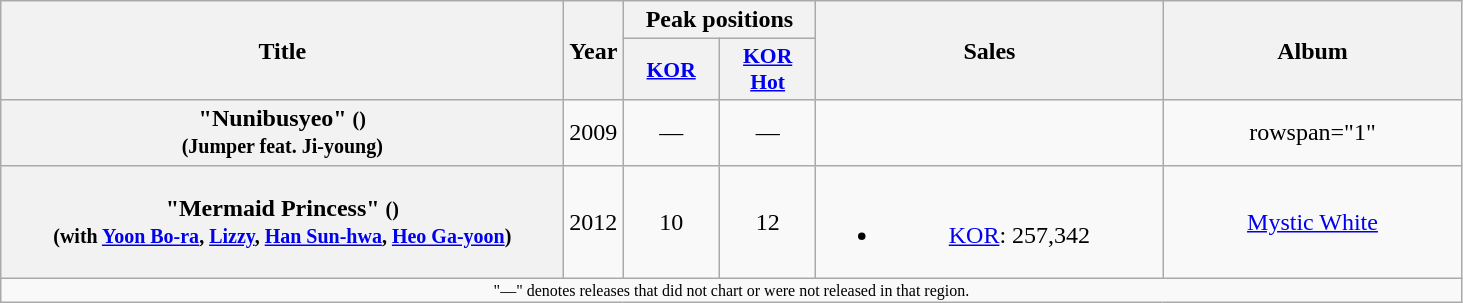<table class="wikitable plainrowheaders" style="text-align:center;">
<tr>
<th scope="col" rowspan="2" style="width:23em">Title</th>
<th scope="col" rowspan="2" style="width:2em">Year</th>
<th scope="col" colspan="2">Peak positions</th>
<th rowspan="2" style="width:14em;">Sales<br></th>
<th scope="col" rowspan="2" style="width:12em">Album</th>
</tr>
<tr>
<th scope="col" style="width:4em;font-size:90%;"><a href='#'>KOR</a><br></th>
<th scope="col" style="width:4em;font-size:90%;"><a href='#'>KOR<br>Hot</a><br></th>
</tr>
<tr>
<th scope="row">"Nunibusyeo" <small>()</small><br><small>(Jumper feat. Ji-young)</small></th>
<td>2009</td>
<td>—</td>
<td>—</td>
<td></td>
<td>rowspan="1" </td>
</tr>
<tr>
<th scope="row">"Mermaid Princess" <small>()</small><br><small>(with <a href='#'>Yoon Bo-ra</a>, <a href='#'>Lizzy</a>, <a href='#'>Han Sun-hwa</a>, <a href='#'>Heo Ga-yoon</a>)</small></th>
<td>2012</td>
<td>10</td>
<td>12</td>
<td><br><ul><li><a href='#'>KOR</a>: 257,342</li></ul></td>
<td><a href='#'>Mystic White</a></td>
</tr>
<tr>
<td colspan="15" style="text-align:center; font-size:8pt;">"—" denotes releases that did not chart or were not released in that region.</td>
</tr>
</table>
